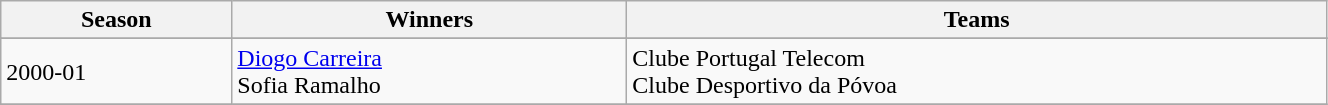<table class="wikitable sortable" width=70%>
<tr bgcolor=>
<th>Season</th>
<th>Winners</th>
<th>Teams</th>
</tr>
<tr>
</tr>
<tr>
<td align="left">2000-01</td>
<td align="left"> <a href='#'>Diogo Carreira</a><br> Sofia Ramalho</td>
<td align="left">Clube Portugal Telecom<br>Clube Desportivo da Póvoa</td>
</tr>
<tr>
</tr>
</table>
